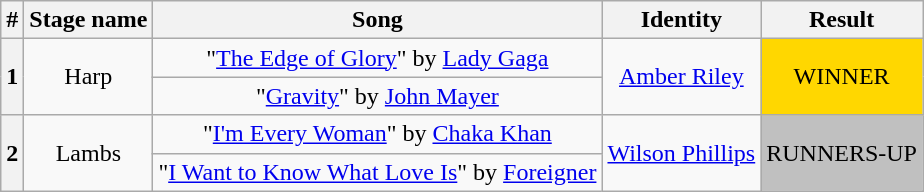<table class="wikitable plainrowheaders" style="text-align: center;">
<tr>
<th>#</th>
<th>Stage name</th>
<th>Song</th>
<th>Identity</th>
<th>Result</th>
</tr>
<tr>
<th rowspan=2>1</th>
<td rowspan=2>Harp</td>
<td>"<a href='#'>The Edge of Glory</a>" by <a href='#'>Lady Gaga</a></td>
<td rowspan=2><a href='#'>Amber Riley</a></td>
<td bgcolor=gold rowspan=2>WINNER</td>
</tr>
<tr>
<td>"<a href='#'>Gravity</a>" by <a href='#'>John Mayer</a></td>
</tr>
<tr>
<th rowspan=2>2</th>
<td rowspan=2>Lambs</td>
<td>"<a href='#'>I'm Every Woman</a>" by <a href='#'>Chaka Khan</a></td>
<td rowspan=2><a href='#'>Wilson Phillips</a></td>
<td bgcolor=silver rowspan=2>RUNNERS-UP</td>
</tr>
<tr>
<td>"<a href='#'>I Want to Know What Love Is</a>" by <a href='#'>Foreigner</a></td>
</tr>
</table>
